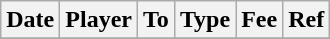<table class="wikitable">
<tr>
<th>Date</th>
<th>Player</th>
<th>To</th>
<th>Type</th>
<th>Fee</th>
<th>Ref</th>
</tr>
<tr>
</tr>
</table>
